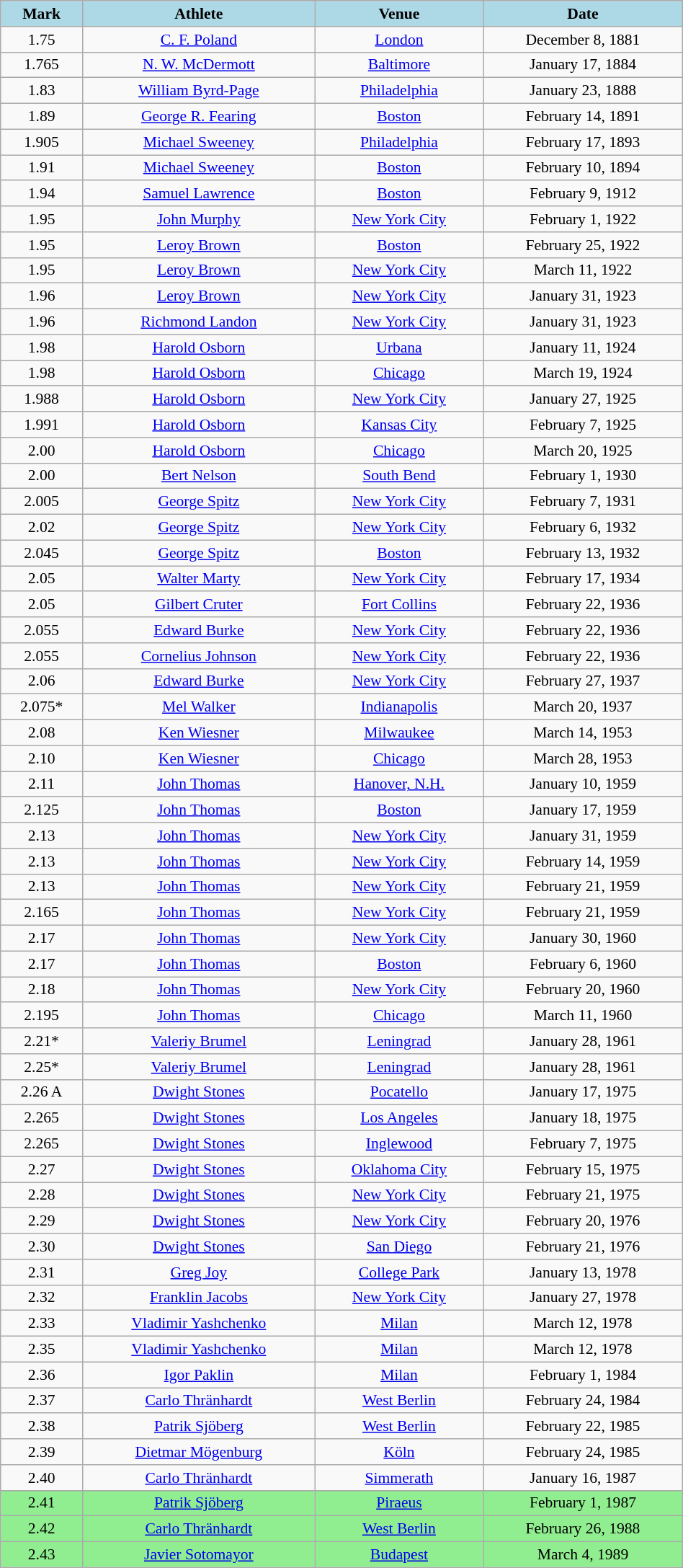<table class="wikitable" style="text-align:center; font-size:90%; width: 50%;"  border="1">
<tr>
<th style="background-color:lightblue">Mark</th>
<th style="background-color:lightblue">Athlete</th>
<th style="background-color:lightblue">Venue</th>
<th style="background-color:lightblue">Date</th>
</tr>
<tr>
<td>1.75</td>
<td><a href='#'>C. F. Poland</a> </td>
<td><a href='#'>London</a></td>
<td>December 8, 1881</td>
</tr>
<tr>
<td>1.765</td>
<td><a href='#'>N. W. McDermott</a> </td>
<td><a href='#'>Baltimore</a></td>
<td>January 17, 1884</td>
</tr>
<tr>
<td>1.83</td>
<td><a href='#'>William Byrd-Page</a> </td>
<td><a href='#'>Philadelphia</a></td>
<td>January 23, 1888</td>
</tr>
<tr>
<td>1.89</td>
<td><a href='#'>George R. Fearing</a> </td>
<td><a href='#'>Boston</a></td>
<td>February 14, 1891</td>
</tr>
<tr>
<td>1.905</td>
<td><a href='#'>Michael Sweeney</a> </td>
<td><a href='#'>Philadelphia</a></td>
<td>February 17, 1893</td>
</tr>
<tr>
<td>1.91</td>
<td><a href='#'>Michael Sweeney</a> </td>
<td><a href='#'>Boston</a></td>
<td>February 10, 1894</td>
</tr>
<tr>
<td>1.94</td>
<td><a href='#'>Samuel Lawrence</a> </td>
<td><a href='#'>Boston</a></td>
<td>February 9, 1912</td>
</tr>
<tr>
<td>1.95</td>
<td><a href='#'>John Murphy</a> </td>
<td><a href='#'>New York City</a></td>
<td>February 1, 1922</td>
</tr>
<tr>
<td>1.95</td>
<td><a href='#'>Leroy Brown</a> </td>
<td><a href='#'>Boston</a></td>
<td>February 25, 1922</td>
</tr>
<tr>
<td>1.95</td>
<td><a href='#'>Leroy Brown</a> </td>
<td><a href='#'>New York City</a></td>
<td>March 11, 1922</td>
</tr>
<tr>
<td>1.96</td>
<td><a href='#'>Leroy Brown</a> </td>
<td><a href='#'>New York City</a></td>
<td>January 31, 1923</td>
</tr>
<tr>
<td>1.96</td>
<td><a href='#'>Richmond Landon</a> </td>
<td><a href='#'>New York City</a></td>
<td>January 31, 1923</td>
</tr>
<tr>
<td>1.98</td>
<td><a href='#'>Harold Osborn</a> </td>
<td><a href='#'>Urbana</a></td>
<td>January 11, 1924</td>
</tr>
<tr>
<td>1.98</td>
<td><a href='#'>Harold Osborn</a> </td>
<td><a href='#'>Chicago</a></td>
<td>March 19, 1924</td>
</tr>
<tr>
<td>1.988</td>
<td><a href='#'>Harold Osborn</a> </td>
<td><a href='#'>New York City</a></td>
<td>January 27, 1925</td>
</tr>
<tr>
<td>1.991</td>
<td><a href='#'>Harold Osborn</a> </td>
<td><a href='#'>Kansas City</a></td>
<td>February 7, 1925</td>
</tr>
<tr>
<td>2.00</td>
<td><a href='#'>Harold Osborn</a> </td>
<td><a href='#'>Chicago</a></td>
<td>March 20, 1925</td>
</tr>
<tr>
<td>2.00</td>
<td><a href='#'>Bert Nelson</a> </td>
<td><a href='#'>South Bend</a></td>
<td>February 1, 1930</td>
</tr>
<tr>
<td>2.005</td>
<td><a href='#'>George Spitz</a> </td>
<td><a href='#'>New York City</a></td>
<td>February 7, 1931</td>
</tr>
<tr>
<td>2.02</td>
<td><a href='#'>George Spitz</a> </td>
<td><a href='#'>New York City</a></td>
<td>February 6, 1932</td>
</tr>
<tr>
<td>2.045</td>
<td><a href='#'>George Spitz</a> </td>
<td><a href='#'>Boston</a></td>
<td>February 13, 1932</td>
</tr>
<tr>
<td>2.05</td>
<td><a href='#'>Walter Marty</a> </td>
<td><a href='#'>New York City</a></td>
<td>February 17, 1934</td>
</tr>
<tr>
<td>2.05</td>
<td><a href='#'>Gilbert Cruter</a> </td>
<td><a href='#'>Fort Collins</a></td>
<td>February 22, 1936</td>
</tr>
<tr>
<td>2.055</td>
<td><a href='#'>Edward Burke</a> </td>
<td><a href='#'>New York City</a></td>
<td>February 22, 1936</td>
</tr>
<tr>
<td>2.055</td>
<td><a href='#'>Cornelius Johnson</a> </td>
<td><a href='#'>New York City</a></td>
<td>February 22, 1936</td>
</tr>
<tr>
<td>2.06</td>
<td><a href='#'>Edward Burke</a> </td>
<td><a href='#'>New York City</a></td>
<td>February 27, 1937</td>
</tr>
<tr>
<td>2.075*</td>
<td><a href='#'>Mel Walker</a> </td>
<td><a href='#'>Indianapolis</a></td>
<td>March 20, 1937</td>
</tr>
<tr>
<td>2.08</td>
<td><a href='#'>Ken Wiesner</a> </td>
<td><a href='#'>Milwaukee</a></td>
<td>March 14, 1953</td>
</tr>
<tr>
<td>2.10</td>
<td><a href='#'>Ken Wiesner</a> </td>
<td><a href='#'>Chicago</a></td>
<td>March 28, 1953</td>
</tr>
<tr>
<td>2.11</td>
<td><a href='#'>John Thomas</a> </td>
<td><a href='#'>Hanover, N.H.</a></td>
<td>January 10, 1959</td>
</tr>
<tr>
<td>2.125</td>
<td><a href='#'>John Thomas</a> </td>
<td><a href='#'>Boston</a></td>
<td>January 17, 1959</td>
</tr>
<tr>
<td>2.13</td>
<td><a href='#'>John Thomas</a> </td>
<td><a href='#'>New York City</a></td>
<td>January 31, 1959</td>
</tr>
<tr>
<td>2.13</td>
<td><a href='#'>John Thomas</a> </td>
<td><a href='#'>New York City</a></td>
<td>February 14, 1959</td>
</tr>
<tr>
<td>2.13</td>
<td><a href='#'>John Thomas</a> </td>
<td><a href='#'>New York City</a></td>
<td>February 21, 1959</td>
</tr>
<tr>
<td>2.165</td>
<td><a href='#'>John Thomas</a> </td>
<td><a href='#'>New York City</a></td>
<td>February 21, 1959</td>
</tr>
<tr>
<td>2.17</td>
<td><a href='#'>John Thomas</a> </td>
<td><a href='#'>New York City</a></td>
<td>January 30, 1960</td>
</tr>
<tr>
<td>2.17</td>
<td><a href='#'>John Thomas</a> </td>
<td><a href='#'>Boston</a></td>
<td>February 6, 1960</td>
</tr>
<tr>
<td>2.18</td>
<td><a href='#'>John Thomas</a> </td>
<td><a href='#'>New York City</a></td>
<td>February 20, 1960</td>
</tr>
<tr>
<td>2.195</td>
<td><a href='#'>John Thomas</a> </td>
<td><a href='#'>Chicago</a></td>
<td>March 11, 1960</td>
</tr>
<tr>
<td>2.21*</td>
<td><a href='#'>Valeriy Brumel</a> </td>
<td><a href='#'>Leningrad</a></td>
<td>January 28, 1961</td>
</tr>
<tr>
<td>2.25*</td>
<td><a href='#'>Valeriy Brumel</a> </td>
<td><a href='#'>Leningrad</a></td>
<td>January 28, 1961</td>
</tr>
<tr>
<td>2.26 A</td>
<td><a href='#'>Dwight Stones</a> </td>
<td><a href='#'>Pocatello</a></td>
<td>January 17, 1975</td>
</tr>
<tr>
<td>2.265</td>
<td><a href='#'>Dwight Stones</a> </td>
<td><a href='#'>Los Angeles</a></td>
<td>January 18, 1975</td>
</tr>
<tr>
<td>2.265</td>
<td><a href='#'>Dwight Stones</a> </td>
<td><a href='#'>Inglewood</a></td>
<td>February 7, 1975</td>
</tr>
<tr>
<td>2.27</td>
<td><a href='#'>Dwight Stones</a> </td>
<td><a href='#'>Oklahoma City</a></td>
<td>February 15, 1975</td>
</tr>
<tr>
<td>2.28</td>
<td><a href='#'>Dwight Stones</a> </td>
<td><a href='#'>New York City</a></td>
<td>February 21, 1975</td>
</tr>
<tr>
<td>2.29</td>
<td><a href='#'>Dwight Stones</a> </td>
<td><a href='#'>New York City</a></td>
<td>February 20, 1976</td>
</tr>
<tr>
<td>2.30</td>
<td><a href='#'>Dwight Stones</a> </td>
<td><a href='#'>San Diego</a></td>
<td>February 21, 1976</td>
</tr>
<tr>
<td>2.31</td>
<td><a href='#'>Greg Joy</a> </td>
<td><a href='#'>College Park</a></td>
<td>January 13, 1978</td>
</tr>
<tr>
<td>2.32</td>
<td><a href='#'>Franklin Jacobs</a> </td>
<td><a href='#'>New York City</a></td>
<td>January 27, 1978</td>
</tr>
<tr>
<td>2.33</td>
<td><a href='#'>Vladimir Yashchenko</a> </td>
<td><a href='#'>Milan</a></td>
<td>March 12, 1978</td>
</tr>
<tr>
<td>2.35</td>
<td><a href='#'>Vladimir Yashchenko</a> </td>
<td><a href='#'>Milan</a></td>
<td>March 12, 1978</td>
</tr>
<tr>
<td>2.36</td>
<td><a href='#'>Igor Paklin</a> </td>
<td><a href='#'>Milan</a></td>
<td>February 1, 1984</td>
</tr>
<tr>
<td>2.37</td>
<td><a href='#'>Carlo Thränhardt</a> </td>
<td><a href='#'>West Berlin</a></td>
<td>February 24, 1984</td>
</tr>
<tr>
<td>2.38</td>
<td><a href='#'>Patrik Sjöberg</a> </td>
<td><a href='#'>West Berlin</a></td>
<td>February 22, 1985</td>
</tr>
<tr>
<td>2.39</td>
<td><a href='#'>Dietmar Mögenburg</a> </td>
<td><a href='#'>Köln</a></td>
<td>February 24, 1985</td>
</tr>
<tr>
<td>2.40</td>
<td><a href='#'>Carlo Thränhardt</a> </td>
<td><a href='#'>Simmerath</a></td>
<td>January 16, 1987</td>
</tr>
<tr style="background-color:lightgreen">
<td>2.41</td>
<td><a href='#'>Patrik Sjöberg</a> </td>
<td><a href='#'>Piraeus</a></td>
<td>February 1, 1987</td>
</tr>
<tr style="background-color:lightgreen">
<td>2.42</td>
<td><a href='#'>Carlo Thränhardt</a> </td>
<td><a href='#'>West Berlin</a></td>
<td>February 26, 1988</td>
</tr>
<tr style="background-color:lightgreen">
<td>2.43</td>
<td><a href='#'>Javier Sotomayor</a> </td>
<td><a href='#'>Budapest</a></td>
<td>March 4, 1989</td>
</tr>
</table>
